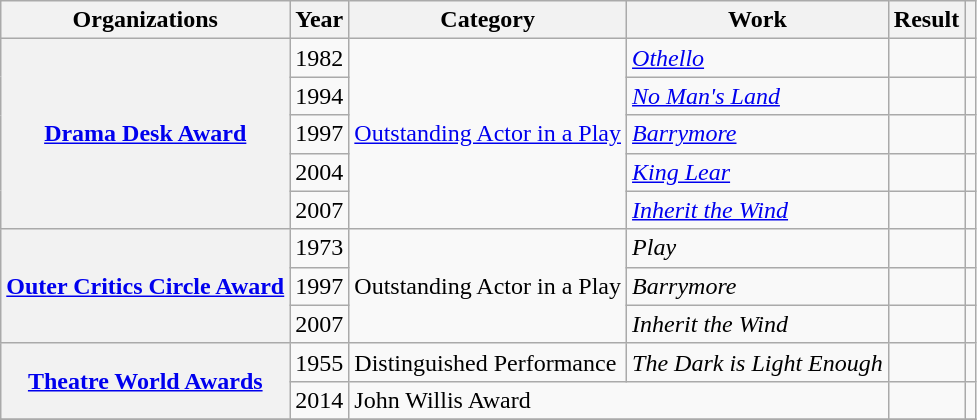<table class= "wikitable plainrowheaders sortable">
<tr>
<th>Organizations</th>
<th scope="col">Year</th>
<th scope="col">Category</th>
<th scope="col">Work</th>
<th scope="col">Result</th>
<th scope="col" class="unsortable"></th>
</tr>
<tr>
<th scope="row" rowspan="5"><a href='#'>Drama Desk Award</a></th>
<td style="text-align:center;">1982</td>
<td rowspan="5"><a href='#'>Outstanding Actor in a Play</a></td>
<td><em><a href='#'>Othello</a></em></td>
<td></td>
<td></td>
</tr>
<tr>
<td style="text-align:center;">1994</td>
<td><em><a href='#'>No Man's Land</a></em></td>
<td></td>
<td></td>
</tr>
<tr>
<td style="text-align:center;">1997</td>
<td><em><a href='#'>Barrymore</a></em></td>
<td></td>
<td></td>
</tr>
<tr>
<td style="text-align:center;">2004</td>
<td><em><a href='#'>King Lear</a></em></td>
<td></td>
<td></td>
</tr>
<tr>
<td style="text-align:center;">2007</td>
<td><em><a href='#'>Inherit the Wind</a></em></td>
<td></td>
<td></td>
</tr>
<tr>
<th scope="row" rowspan="3"><a href='#'>Outer Critics Circle Award</a></th>
<td style="text-align:center;">1973</td>
<td rowspan=3>Outstanding Actor in a Play</td>
<td><em>Play</em></td>
<td></td>
<td></td>
</tr>
<tr>
<td style="text-align:center;">1997</td>
<td><em>Barrymore</em></td>
<td></td>
<td></td>
</tr>
<tr>
<td style="text-align:center;">2007</td>
<td><em>Inherit the Wind</em></td>
<td></td>
<td></td>
</tr>
<tr>
<th scope="row" rowspan="2"><a href='#'>Theatre World Awards</a></th>
<td style="text-align:center;">1955</td>
<td>Distinguished Performance</td>
<td><em>The Dark is Light Enough</em></td>
<td></td>
<td></td>
</tr>
<tr>
<td style="text-align:center;">2014</td>
<td colspan=2>John Willis Award</td>
<td></td>
<td></td>
</tr>
<tr>
</tr>
</table>
